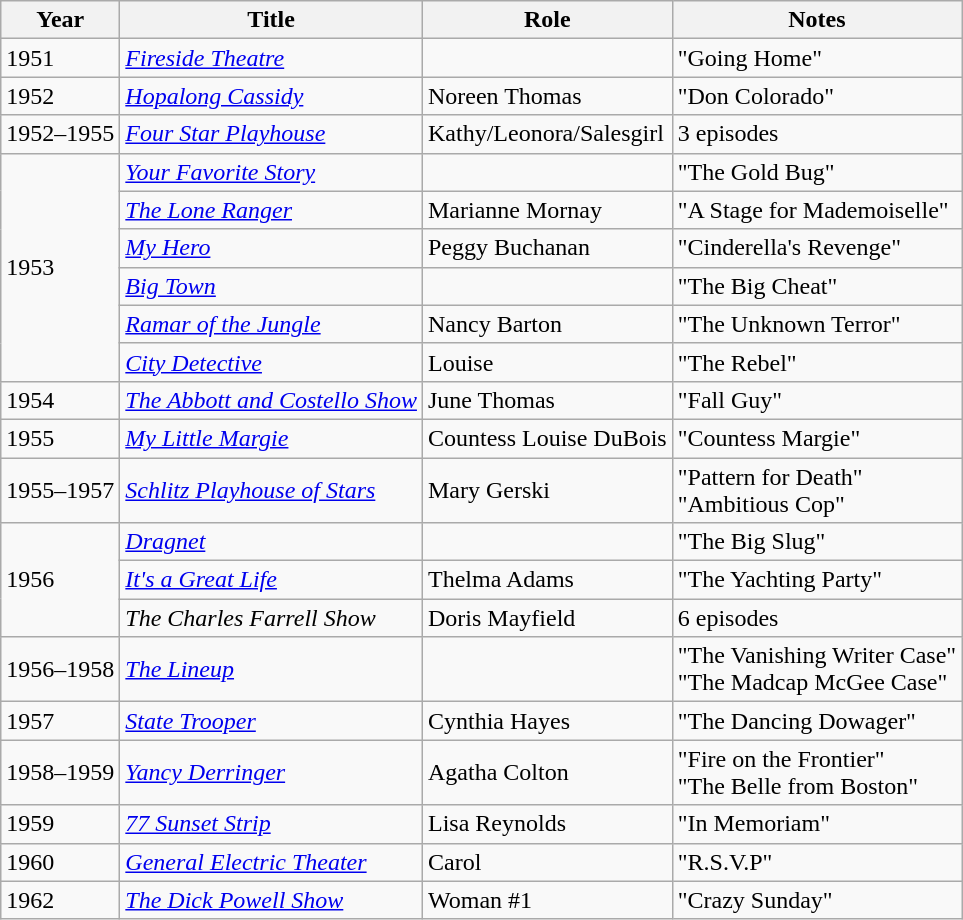<table class="wikitable">
<tr>
<th>Year</th>
<th>Title</th>
<th>Role</th>
<th>Notes</th>
</tr>
<tr>
<td>1951</td>
<td><em><a href='#'>Fireside Theatre</a></em></td>
<td></td>
<td>"Going Home"</td>
</tr>
<tr>
<td>1952</td>
<td><em><a href='#'>Hopalong Cassidy</a></em></td>
<td>Noreen Thomas</td>
<td>"Don Colorado"</td>
</tr>
<tr>
<td>1952–1955</td>
<td><em><a href='#'>Four Star Playhouse</a></em></td>
<td>Kathy/Leonora/Salesgirl</td>
<td>3 episodes</td>
</tr>
<tr>
<td rowspan=6>1953</td>
<td><em><a href='#'>Your Favorite Story</a></em></td>
<td></td>
<td>"The Gold Bug"</td>
</tr>
<tr>
<td><em><a href='#'>The Lone Ranger</a></em></td>
<td>Marianne Mornay</td>
<td>"A Stage for Mademoiselle"</td>
</tr>
<tr>
<td><em><a href='#'>My Hero</a></em></td>
<td>Peggy Buchanan</td>
<td>"Cinderella's Revenge"</td>
</tr>
<tr>
<td><em><a href='#'>Big Town</a></em></td>
<td></td>
<td>"The Big Cheat"</td>
</tr>
<tr>
<td><em><a href='#'>Ramar of the Jungle</a></em></td>
<td>Nancy Barton</td>
<td>"The Unknown Terror"</td>
</tr>
<tr>
<td><em><a href='#'>City Detective</a></em></td>
<td>Louise</td>
<td>"The Rebel"</td>
</tr>
<tr>
<td>1954</td>
<td><em><a href='#'>The Abbott and Costello Show</a></em></td>
<td>June Thomas</td>
<td>"Fall Guy"</td>
</tr>
<tr>
<td>1955</td>
<td><em><a href='#'>My Little Margie</a></em></td>
<td>Countess Louise DuBois</td>
<td>"Countess Margie"</td>
</tr>
<tr>
<td>1955–1957</td>
<td><em><a href='#'>Schlitz Playhouse of Stars</a></em></td>
<td>Mary Gerski</td>
<td>"Pattern for Death"<br>"Ambitious Cop"</td>
</tr>
<tr>
<td rowspan=3>1956</td>
<td><em><a href='#'>Dragnet</a></em></td>
<td></td>
<td>"The Big Slug"</td>
</tr>
<tr>
<td><em><a href='#'>It's a Great Life</a></em></td>
<td>Thelma Adams</td>
<td>"The Yachting Party"</td>
</tr>
<tr>
<td><em>The Charles Farrell Show</em></td>
<td>Doris Mayfield</td>
<td>6 episodes</td>
</tr>
<tr>
<td>1956–1958</td>
<td><em><a href='#'>The Lineup</a></em></td>
<td></td>
<td>"The Vanishing Writer Case"<br>"The Madcap McGee Case"</td>
</tr>
<tr>
<td>1957</td>
<td><em><a href='#'>State Trooper</a></em></td>
<td>Cynthia Hayes</td>
<td>"The Dancing Dowager"</td>
</tr>
<tr>
<td>1958–1959</td>
<td><em><a href='#'>Yancy Derringer</a></em></td>
<td>Agatha Colton</td>
<td>"Fire on the Frontier"<br>"The Belle from Boston"</td>
</tr>
<tr>
<td>1959</td>
<td><em><a href='#'>77 Sunset Strip</a></em></td>
<td>Lisa Reynolds</td>
<td>"In Memoriam"</td>
</tr>
<tr>
<td>1960</td>
<td><em><a href='#'>General Electric Theater</a></em></td>
<td>Carol</td>
<td>"R.S.V.P"</td>
</tr>
<tr>
<td>1962</td>
<td><em><a href='#'>The Dick Powell Show</a></em></td>
<td>Woman #1</td>
<td>"Crazy Sunday"</td>
</tr>
</table>
